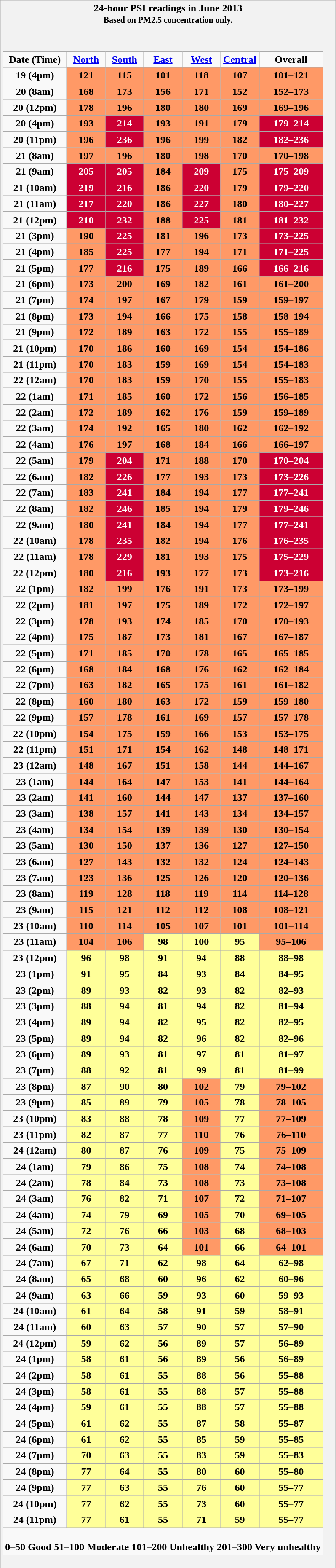<table class="wikitable collapsible collapsed" style="margin: 1em auto 1em auto; text-align: centre;">
<tr>
<th style="border-bottom-width:0;">24-hour PSI readings in June 2013<br><small>Based on PM2.5 concentration only.</small></th>
</tr>
<tr>
<th style="border-top-width:0;"><br><table class="wikitable">
<tr>
<td style="width:20%;">Date (Time)</td>
<td style="width:12%;"><a href='#'>North</a></td>
<td style="width:12%;"><a href='#'>South</a></td>
<td style="width:12%;"><a href='#'>East</a></td>
<td style="width:12%;"><a href='#'>West</a></td>
<td style="width:12%;"><a href='#'>Central</a></td>
<td style="width:20%;">Overall</td>
</tr>
<tr>
<td>19 (4pm)</td>
<td style="background:#f96;">121</td>
<td style="background:#f96;">115</td>
<td style="background:#f96;">101</td>
<td style="background:#f96;">118</td>
<td style="background:#f96;">107</td>
<td style="background:#f96;">101–121</td>
</tr>
<tr>
<td>20 (8am)</td>
<td style="background:#f96;">168</td>
<td style="background:#f96;">173</td>
<td style="background:#f96;">156</td>
<td style="background:#f96;">171</td>
<td style="background:#f96;">152</td>
<td style="background:#f96;">152–173</td>
</tr>
<tr>
<td>20 (12pm)</td>
<td style="background:#f96;">178</td>
<td style="background:#f96;">196</td>
<td style="background:#f96;">180</td>
<td style="background:#f96;">180</td>
<td style="background:#f96;">169</td>
<td style="background:#f96;">169–196</td>
</tr>
<tr>
<td>20 (4pm)</td>
<td style="background:#f96;">193</td>
<td style="color:#fff; background:#c03;">214</td>
<td style="background:#f96;">193</td>
<td style="background:#f96;">191</td>
<td style="background:#f96;">179</td>
<td style="color:#fff; background:#c03;">179–214</td>
</tr>
<tr>
<td>20 (11pm)</td>
<td style="background:#f96;">196</td>
<td style="color:#fff; background:#c03;">236</td>
<td style="background:#f96;">196</td>
<td style="background:#f96;">199</td>
<td style="background:#f96;">182</td>
<td style="color:#fff; background:#c03;">182–236</td>
</tr>
<tr>
<td>21 (8am)</td>
<td style="background:#f96;">197</td>
<td style="background:#f96;">196</td>
<td style="background:#f96;">180</td>
<td style="background:#f96;">198</td>
<td style="background:#f96;">170</td>
<td style="background:#f96;">170–198</td>
</tr>
<tr>
<td>21 (9am)</td>
<td style="color:#fff; background:#c03;">205</td>
<td style="color:#fff; background:#c03;">205</td>
<td style="background:#f96;">184</td>
<td style="color:#fff; background:#c03;">209</td>
<td style="background:#f96;">175</td>
<td style="color:#fff; background:#c03;">175–209</td>
</tr>
<tr>
<td>21 (10am)</td>
<td style="color:#fff; background:#c03;">219</td>
<td style="color:#fff; background:#c03;">216</td>
<td style="background:#f96;">186</td>
<td style="color:#fff; background:#c03;">220</td>
<td style="background:#f96;">179</td>
<td style="color:#fff; background:#c03;">179–220</td>
</tr>
<tr>
<td>21 (11am)</td>
<td style="color:#fff; background:#c03;">217</td>
<td style="color:#fff; background:#c03;">220</td>
<td style="background:#f96;">186</td>
<td style="color:#fff; background:#c03;">227</td>
<td style="background:#f96;">180</td>
<td style="color:#fff; background:#c03;">180–227</td>
</tr>
<tr>
<td>21 (12pm)</td>
<td style="color:#fff; background:#c03;">210</td>
<td style="color:#fff; background:#c03;">232</td>
<td style="background:#f96;">188</td>
<td style="color:#fff; background:#c03;">225</td>
<td style="background:#f96;">181</td>
<td style="color:#fff; background:#c03;">181–232</td>
</tr>
<tr>
<td>21 (3pm)</td>
<td style="background:#f96;">190</td>
<td style="color:#fff; background:#c03;">225</td>
<td style="background:#f96;">181</td>
<td style="background:#f96;">196</td>
<td style="background:#f96;">173</td>
<td style="color:#fff; background:#c03;">173–225</td>
</tr>
<tr>
<td>21 (4pm)</td>
<td style="background:#f96;">185</td>
<td style="color:#fff; background:#c03;">225</td>
<td style="background:#f96;">177</td>
<td style="background:#f96;">194</td>
<td style="background:#f96;">171</td>
<td style="color:#fff; background:#c03;">171–225</td>
</tr>
<tr>
<td>21 (5pm)</td>
<td style="background:#f96;">177</td>
<td style="color:#fff; background:#c03;">216</td>
<td style="background:#f96;">175</td>
<td style="background:#f96;">189</td>
<td style="background:#f96;">166</td>
<td style="color:#fff; background:#c03;">166–216</td>
</tr>
<tr>
<td>21 (6pm)</td>
<td style="background:#f96;">173</td>
<td style="background:#f96;">200</td>
<td style="background:#f96;">169</td>
<td style="background:#f96;">182</td>
<td style="background:#f96;">161</td>
<td style="background:#f96;">161–200</td>
</tr>
<tr>
<td>21 (7pm)</td>
<td style="background:#f96;">174</td>
<td style="background:#f96;">197</td>
<td style="background:#f96;">167</td>
<td style="background:#f96;">179</td>
<td style="background:#f96;">159</td>
<td style="background:#f96;">159–197</td>
</tr>
<tr>
<td>21 (8pm)</td>
<td style="background:#f96;">173</td>
<td style="background:#f96;">194</td>
<td style="background:#f96;">166</td>
<td style="background:#f96;">175</td>
<td style="background:#f96;">158</td>
<td style="background:#f96;">158–194</td>
</tr>
<tr>
<td>21 (9pm)</td>
<td style="background:#f96;">172</td>
<td style="background:#f96;">189</td>
<td style="background:#f96;">163</td>
<td style="background:#f96;">172</td>
<td style="background:#f96;">155</td>
<td style="background:#f96;">155–189</td>
</tr>
<tr>
<td>21 (10pm)</td>
<td style="background:#f96;">170</td>
<td style="background:#f96;">186</td>
<td style="background:#f96;">160</td>
<td style="background:#f96;">169</td>
<td style="background:#f96;">154</td>
<td style="background:#f96;">154–186</td>
</tr>
<tr>
<td>21 (11pm)</td>
<td style="background:#f96;">170</td>
<td style="background:#f96;">183</td>
<td style="background:#f96;">159</td>
<td style="background:#f96;">169</td>
<td style="background:#f96;">154</td>
<td style="background:#f96;">154–183</td>
</tr>
<tr>
<td>22 (12am)</td>
<td style="background:#f96;">170</td>
<td style="background:#f96;">183</td>
<td style="background:#f96;">159</td>
<td style="background:#f96;">170</td>
<td style="background:#f96;">155</td>
<td style="background:#f96;">155–183</td>
</tr>
<tr>
<td>22 (1am)</td>
<td style="background:#f96;">171</td>
<td style="background:#f96;">185</td>
<td style="background:#f96;">160</td>
<td style="background:#f96;">172</td>
<td style="background:#f96;">156</td>
<td style="background:#f96;">156–185</td>
</tr>
<tr>
<td>22 (2am)</td>
<td style="background:#f96;">172</td>
<td style="background:#f96;">189</td>
<td style="background:#f96;">162</td>
<td style="background:#f96;">176</td>
<td style="background:#f96;">159</td>
<td style="background:#f96;">159–189</td>
</tr>
<tr>
<td>22 (3am)</td>
<td style="background:#f96;">174</td>
<td style="background:#f96;">192</td>
<td style="background:#f96;">165</td>
<td style="background:#f96;">180</td>
<td style="background:#f96;">162</td>
<td style="background:#f96;">162–192</td>
</tr>
<tr>
<td>22 (4am)</td>
<td style="background:#f96;">176</td>
<td style="background:#f96;">197</td>
<td style="background:#f96;">168</td>
<td style="background:#f96;">184</td>
<td style="background:#f96;">166</td>
<td style="background:#f96;">166–197</td>
</tr>
<tr>
<td>22 (5am)</td>
<td style="background:#f96;">179</td>
<td style="color:#fff; background:#c03;">204</td>
<td style="background:#f96;">171</td>
<td style="background:#f96;">188</td>
<td style="background:#f96;">170</td>
<td style="color:#fff; background:#c03;">170–204</td>
</tr>
<tr>
<td>22 (6am)</td>
<td style="background:#f96;">182</td>
<td style="color:#fff; background:#c03;">226</td>
<td style="background:#f96;">177</td>
<td style="background:#f96;">193</td>
<td style="background:#f96;">173</td>
<td style="color:#fff; background:#c03;">173–226</td>
</tr>
<tr>
<td>22 (7am)</td>
<td style="background:#f96;">183</td>
<td style="color:#fff; background:#c03;">241</td>
<td style="background:#f96;">184</td>
<td style="background:#f96;">194</td>
<td style="background:#f96;">177</td>
<td style="color:#fff; background:#c03;">177–241</td>
</tr>
<tr>
<td>22 (8am)</td>
<td style="background:#f96;">182</td>
<td style="color:#fff; background:#c03;">246</td>
<td style="background:#f96;">185</td>
<td style="background:#f96;">194</td>
<td style="background:#f96;">179</td>
<td style="color:#fff; background:#c03;">179–246</td>
</tr>
<tr>
<td>22 (9am)</td>
<td style="background:#f96;">180</td>
<td style="color:#fff; background:#c03;">241</td>
<td style="background:#f96;">184</td>
<td style="background:#f96;">194</td>
<td style="background:#f96;">177</td>
<td style="color:#fff; background:#c03;">177–241</td>
</tr>
<tr>
<td>22 (10am)</td>
<td style="background:#f96;">178</td>
<td style="color:#fff; background:#c03;">235</td>
<td style="background:#f96;">182</td>
<td style="background:#f96;">194</td>
<td style="background:#f96;">176</td>
<td style="color:#fff; background:#c03;">176–235</td>
</tr>
<tr>
<td>22 (11am)</td>
<td style="background:#f96;">178</td>
<td style="color:#fff; background:#c03;">229</td>
<td style="background:#f96;">181</td>
<td style="background:#f96;">193</td>
<td style="background:#f96;">175</td>
<td style="color:#fff; background:#c03;">175–229</td>
</tr>
<tr>
<td>22 (12pm)</td>
<td style="background:#f96;">180</td>
<td style="color:#fff; background:#c03;">216</td>
<td style="background:#f96;">193</td>
<td style="background:#f96;">177</td>
<td style="background:#f96;">173</td>
<td style="color:#fff; background:#c03;">173–216</td>
</tr>
<tr>
<td>22 (1pm)</td>
<td style="background:#f96;">182</td>
<td style="background:#f96;">199</td>
<td style="background:#f96;">176</td>
<td style="background:#f96;">191</td>
<td style="background:#f96;">173</td>
<td style="background:#f96;">173–199</td>
</tr>
<tr>
<td>22 (2pm)</td>
<td style="background:#f96;">181</td>
<td style="background:#f96;">197</td>
<td style="background:#f96;">175</td>
<td style="background:#f96;">189</td>
<td style="background:#f96;">172</td>
<td style="background:#f96;">172–197</td>
</tr>
<tr>
<td>22 (3pm)</td>
<td style="background:#f96;">178</td>
<td style="background:#f96;">193</td>
<td style="background:#f96;">174</td>
<td style="background:#f96;">185</td>
<td style="background:#f96;">170</td>
<td style="background:#f96;">170–193</td>
</tr>
<tr>
<td>22 (4pm)</td>
<td style="background:#f96;">175</td>
<td style="background:#f96;">187</td>
<td style="background:#f96;">173</td>
<td style="background:#f96;">181</td>
<td style="background:#f96;">167</td>
<td style="background:#f96;">167–187</td>
</tr>
<tr>
<td>22 (5pm)</td>
<td style="background:#f96;">171</td>
<td style="background:#f96;">185</td>
<td style="background:#f96;">170</td>
<td style="background:#f96;">178</td>
<td style="background:#f96;">165</td>
<td style="background:#f96;">165–185</td>
</tr>
<tr>
<td>22 (6pm)</td>
<td style="background:#f96;">168</td>
<td style="background:#f96;">184</td>
<td style="background:#f96;">168</td>
<td style="background:#f96;">176</td>
<td style="background:#f96;">162</td>
<td style="background:#f96;">162–184</td>
</tr>
<tr>
<td>22 (7pm)</td>
<td style="background:#f96;">163</td>
<td style="background:#f96;">182</td>
<td style="background:#f96;">165</td>
<td style="background:#f96;">175</td>
<td style="background:#f96;">161</td>
<td style="background:#f96;">161–182</td>
</tr>
<tr>
<td>22 (8pm)</td>
<td style="background:#f96;">160</td>
<td style="background:#f96;">180</td>
<td style="background:#f96;">163</td>
<td style="background:#f96;">172</td>
<td style="background:#f96;">159</td>
<td style="background:#f96;">159–180</td>
</tr>
<tr>
<td>22 (9pm)</td>
<td style="background:#f96;">157</td>
<td style="background:#f96;">178</td>
<td style="background:#f96;">161</td>
<td style="background:#f96;">169</td>
<td style="background:#f96;">157</td>
<td style="background:#f96;">157–178</td>
</tr>
<tr>
<td>22 (10pm)</td>
<td style="background:#f96;">154</td>
<td style="background:#f96;">175</td>
<td style="background:#f96;">159</td>
<td style="background:#f96;">166</td>
<td style="background:#f96;">153</td>
<td style="background:#f96;">153–175</td>
</tr>
<tr>
<td>22 (11pm)</td>
<td style="background:#f96;">151</td>
<td style="background:#f96;">171</td>
<td style="background:#f96;">154</td>
<td style="background:#f96;">162</td>
<td style="background:#f96;">148</td>
<td style="background:#f96;">148–171</td>
</tr>
<tr>
<td>23 (12am)</td>
<td style="background:#f96;">148</td>
<td style="background:#f96;">167</td>
<td style="background:#f96;">151</td>
<td style="background:#f96;">158</td>
<td style="background:#f96;">144</td>
<td style="background:#f96;">144–167</td>
</tr>
<tr>
<td>23 (1am)</td>
<td style="background:#f96;">144</td>
<td style="background:#f96;">164</td>
<td style="background:#f96;">147</td>
<td style="background:#f96;">153</td>
<td style="background:#f96;">141</td>
<td style="background:#f96;">144–164</td>
</tr>
<tr>
<td>23 (2am)</td>
<td style="background:#f96;">141</td>
<td style="background:#f96;">160</td>
<td style="background:#f96;">144</td>
<td style="background:#f96;">147</td>
<td style="background:#f96;">137</td>
<td style="background:#f96;">137–160</td>
</tr>
<tr>
<td>23 (3am)</td>
<td style="background:#f96;">138</td>
<td style="background:#f96;">157</td>
<td style="background:#f96;">141</td>
<td style="background:#f96;">143</td>
<td style="background:#f96;">134</td>
<td style="background:#f96;">134–157</td>
</tr>
<tr>
<td>23 (4am)</td>
<td style="background:#f96;">134</td>
<td style="background:#f96;">154</td>
<td style="background:#f96;">139</td>
<td style="background:#f96;">139</td>
<td style="background:#f96;">130</td>
<td style="background:#f96;">130–154</td>
</tr>
<tr>
<td>23 (5am)</td>
<td style="background:#f96;">130</td>
<td style="background:#f96;">150</td>
<td style="background:#f96;">137</td>
<td style="background:#f96;">136</td>
<td style="background:#f96;">127</td>
<td style="background:#f96;">127–150</td>
</tr>
<tr>
<td>23 (6am)</td>
<td style="background:#f96;">127</td>
<td style="background:#f96;">143</td>
<td style="background:#f96;">132</td>
<td style="background:#f96;">132</td>
<td style="background:#f96;">124</td>
<td style="background:#f96;">124–143</td>
</tr>
<tr>
<td>23 (7am)</td>
<td style="background:#f96;">123</td>
<td style="background:#f96;">136</td>
<td style="background:#f96;">125</td>
<td style="background:#f96;">126</td>
<td style="background:#f96;">120</td>
<td style="background:#f96;">120–136</td>
</tr>
<tr>
<td>23 (8am)</td>
<td style="background:#f96;">119</td>
<td style="background:#f96;">128</td>
<td style="background:#f96;">118</td>
<td style="background:#f96;">119</td>
<td style="background:#f96;">114</td>
<td style="background:#f96;">114–128</td>
</tr>
<tr>
<td>23 (9am)</td>
<td style="background:#f96;">115</td>
<td style="background:#f96;">121</td>
<td style="background:#f96;">112</td>
<td style="background:#f96;">112</td>
<td style="background:#f96;">108</td>
<td style="background:#f96;">108–121</td>
</tr>
<tr>
<td>23 (10am)</td>
<td style="background:#f96;">110</td>
<td style="background:#f96;">114</td>
<td style="background:#f96;">105</td>
<td style="background:#f96;">107</td>
<td style="background:#f96;">101</td>
<td style="background:#f96;">101–114</td>
</tr>
<tr>
<td>23 (11am)</td>
<td style="background:#f96;">104</td>
<td style="background:#f96;">106</td>
<td style="background:#ff9;">98</td>
<td style="background:#ff9;">100</td>
<td style="background:#ff9;">95</td>
<td style="background:#f96;">95–106</td>
</tr>
<tr>
<td>23 (12pm)</td>
<td style="background:#ff9;">96</td>
<td style="background:#ff9;">98</td>
<td style="background:#ff9;">91</td>
<td style="background:#ff9;">94</td>
<td style="background:#ff9;">88</td>
<td style="background:#ff9;">88–98</td>
</tr>
<tr>
<td>23 (1pm)</td>
<td style="background:#ff9;">91</td>
<td style="background:#ff9;">95</td>
<td style="background:#ff9;">84</td>
<td style="background:#ff9;">93</td>
<td style="background:#ff9;">84</td>
<td style="background:#ff9;">84–95</td>
</tr>
<tr>
<td>23 (2pm)</td>
<td style="background:#ff9;">89</td>
<td style="background:#ff9;">93</td>
<td style="background:#ff9;">82</td>
<td style="background:#ff9;">93</td>
<td style="background:#ff9;">82</td>
<td style="background:#ff9;">82–93</td>
</tr>
<tr>
<td>23 (3pm)</td>
<td style="background:#ff9;">88</td>
<td style="background:#ff9;">94</td>
<td style="background:#ff9;">81</td>
<td style="background:#ff9;">94</td>
<td style="background:#ff9;">82</td>
<td style="background:#ff9;">81–94</td>
</tr>
<tr>
<td>23 (4pm)</td>
<td style="background:#ff9;">89</td>
<td style="background:#ff9;">94</td>
<td style="background:#ff9;">82</td>
<td style="background:#ff9;">95</td>
<td style="background:#ff9;">82</td>
<td style="background:#ff9;">82–95</td>
</tr>
<tr>
<td>23 (5pm)</td>
<td style="background:#ff9;">89</td>
<td style="background:#ff9;">94</td>
<td style="background:#ff9;">82</td>
<td style="background:#ff9;">96</td>
<td style="background:#ff9;">82</td>
<td style="background:#ff9;">82–96</td>
</tr>
<tr>
<td>23 (6pm)</td>
<td style="background:#ff9;">89</td>
<td style="background:#ff9;">93</td>
<td style="background:#ff9;">81</td>
<td style="background:#ff9;">97</td>
<td style="background:#ff9;">81</td>
<td style="background:#ff9;">81–97</td>
</tr>
<tr>
<td>23 (7pm)</td>
<td style="background:#ff9;">88</td>
<td style="background:#ff9;">92</td>
<td style="background:#ff9;">81</td>
<td style="background:#ff9;">99</td>
<td style="background:#ff9;">81</td>
<td style="background:#ff9;">81–99</td>
</tr>
<tr>
<td>23 (8pm)</td>
<td style="background:#ff9;">87</td>
<td style="background:#ff9;">90</td>
<td style="background:#ff9;">80</td>
<td style="background:#f96;">102</td>
<td style="background:#ff9;">79</td>
<td style="background:#f96;">79–102</td>
</tr>
<tr>
<td>23 (9pm)</td>
<td style="background:#ff9;">85</td>
<td style="background:#ff9;">89</td>
<td style="background:#ff9;">79</td>
<td style="background:#f96;">105</td>
<td style="background:#ff9;">78</td>
<td style="background:#f96;">78–105</td>
</tr>
<tr>
<td>23 (10pm)</td>
<td style="background:#ff9;">83</td>
<td style="background:#ff9;">88</td>
<td style="background:#ff9;">78</td>
<td style="background:#f96;">109</td>
<td style="background:#ff9;">77</td>
<td style="background:#f96;">77–109</td>
</tr>
<tr>
<td>23 (11pm)</td>
<td style="background:#ff9;">82</td>
<td style="background:#ff9;">87</td>
<td style="background:#ff9;">77</td>
<td style="background:#f96;">110</td>
<td style="background:#ff9;">76</td>
<td style="background:#f96;">76–110</td>
</tr>
<tr>
<td>24 (12am)</td>
<td style="background:#ff9;">80</td>
<td style="background:#ff9;">87</td>
<td style="background:#ff9;">76</td>
<td style="background:#f96;">109</td>
<td style="background:#ff9;">75</td>
<td style="background:#f96;">75–109</td>
</tr>
<tr>
<td>24 (1am)</td>
<td style="background:#ff9;">79</td>
<td style="background:#ff9;">86</td>
<td style="background:#ff9;">75</td>
<td style="background:#f96;">108</td>
<td style="background:#ff9;">74</td>
<td style="background:#f96;">74–108</td>
</tr>
<tr>
<td>24 (2am)</td>
<td style="background:#ff9;">78</td>
<td style="background:#ff9;">84</td>
<td style="background:#ff9;">73</td>
<td style="background:#f96;">108</td>
<td style="background:#ff9;">73</td>
<td style="background:#f96;">73–108</td>
</tr>
<tr>
<td>24 (3am)</td>
<td style="background:#ff9;">76</td>
<td style="background:#ff9;">82</td>
<td style="background:#ff9;">71</td>
<td style="background:#f96;">107</td>
<td style="background:#ff9;">72</td>
<td style="background:#f96;">71–107</td>
</tr>
<tr>
<td>24 (4am)</td>
<td style="background:#ff9;">74</td>
<td style="background:#ff9;">79</td>
<td style="background:#ff9;">69</td>
<td style="background:#f96;">105</td>
<td style="background:#ff9;">70</td>
<td style="background:#f96;">69–105</td>
</tr>
<tr>
<td>24 (5am)</td>
<td style="background:#ff9;">72</td>
<td style="background:#ff9;">76</td>
<td style="background:#ff9;">66</td>
<td style="background:#f96;">103</td>
<td style="background:#ff9;">68</td>
<td style="background:#f96;">68–103</td>
</tr>
<tr>
<td>24 (6am)</td>
<td style="background:#ff9;">70</td>
<td style="background:#ff9;">73</td>
<td style="background:#ff9;">64</td>
<td style="background:#f96;">101</td>
<td style="background:#ff9;">66</td>
<td style="background:#f96;">64–101</td>
</tr>
<tr>
<td>24 (7am)</td>
<td style="background:#ff9;">67</td>
<td style="background:#ff9;">71</td>
<td style="background:#ff9;">62</td>
<td style="background:#ff9;">98</td>
<td style="background:#ff9;">64</td>
<td style="background:#ff9;">62–98</td>
</tr>
<tr>
<td>24 (8am)</td>
<td style="background:#ff9;">65</td>
<td style="background:#ff9;">68</td>
<td style="background:#ff9;">60</td>
<td style="background:#ff9;">96</td>
<td style="background:#ff9;">62</td>
<td style="background:#ff9;">60–96</td>
</tr>
<tr>
<td>24 (9am)</td>
<td style="background:#ff9;">63</td>
<td style="background:#ff9;">66</td>
<td style="background:#ff9;">59</td>
<td style="background:#ff9;">93</td>
<td style="background:#ff9;">60</td>
<td style="background:#ff9;">59–93</td>
</tr>
<tr>
<td>24 (10am)</td>
<td style="background:#ff9;">61</td>
<td style="background:#ff9;">64</td>
<td style="background:#ff9;">58</td>
<td style="background:#ff9;">91</td>
<td style="background:#ff9;">59</td>
<td style="background:#ff9;">58–91</td>
</tr>
<tr>
<td>24 (11am)</td>
<td style="background:#ff9;">60</td>
<td style="background:#ff9;">63</td>
<td style="background:#ff9;">57</td>
<td style="background:#ff9;">90</td>
<td style="background:#ff9;">57</td>
<td style="background:#ff9;">57–90</td>
</tr>
<tr>
<td>24 (12pm)</td>
<td style="background:#ff9;">59</td>
<td style="background:#ff9;">62</td>
<td style="background:#ff9;">56</td>
<td style="background:#ff9;">89</td>
<td style="background:#ff9;">57</td>
<td style="background:#ff9;">56–89</td>
</tr>
<tr>
<td>24 (1pm)</td>
<td style="background:#ff9;">58</td>
<td style="background:#ff9;">61</td>
<td style="background:#ff9;">56</td>
<td style="background:#ff9;">89</td>
<td style="background:#ff9;">56</td>
<td style="background:#ff9;">56–89</td>
</tr>
<tr>
<td>24 (2pm)</td>
<td style="background:#ff9;">58</td>
<td style="background:#ff9;">61</td>
<td style="background:#ff9;">55</td>
<td style="background:#ff9;">88</td>
<td style="background:#ff9;">56</td>
<td style="background:#ff9;">55–88</td>
</tr>
<tr>
<td>24 (3pm)</td>
<td style="background:#ff9;">58</td>
<td style="background:#ff9;">61</td>
<td style="background:#ff9;">55</td>
<td style="background:#ff9;">88</td>
<td style="background:#ff9;">57</td>
<td style="background:#ff9;">55–88</td>
</tr>
<tr>
<td>24 (4pm)</td>
<td style="background:#ff9;">59</td>
<td style="background:#ff9;">61</td>
<td style="background:#ff9;">55</td>
<td style="background:#ff9;">88</td>
<td style="background:#ff9;">57</td>
<td style="background:#ff9;">55–88</td>
</tr>
<tr>
<td>24 (5pm)</td>
<td style="background:#ff9;">61</td>
<td style="background:#ff9;">62</td>
<td style="background:#ff9;">55</td>
<td style="background:#ff9;">87</td>
<td style="background:#ff9;">58</td>
<td style="background:#ff9;">55–87</td>
</tr>
<tr>
<td>24 (6pm)</td>
<td style="background:#ff9;">61</td>
<td style="background:#ff9;">62</td>
<td style="background:#ff9;">55</td>
<td style="background:#ff9;">85</td>
<td style="background:#ff9;">59</td>
<td style="background:#ff9;">55–85</td>
</tr>
<tr>
<td>24 (7pm)</td>
<td style="background:#ff9;">70</td>
<td style="background:#ff9;">63</td>
<td style="background:#ff9;">55</td>
<td style="background:#ff9;">83</td>
<td style="background:#ff9;">59</td>
<td style="background:#ff9;">55–83</td>
</tr>
<tr>
<td>24 (8pm)</td>
<td style="background:#ff9;">77</td>
<td style="background:#ff9;">64</td>
<td style="background:#ff9;">55</td>
<td style="background:#ff9;">80</td>
<td style="background:#ff9;">60</td>
<td style="background:#ff9;">55–80</td>
</tr>
<tr>
<td>24 (9pm)</td>
<td style="background:#ff9;">77</td>
<td style="background:#ff9;">63</td>
<td style="background:#ff9;">55</td>
<td style="background:#ff9;">76</td>
<td style="background:#ff9;">60</td>
<td style="background:#ff9;">55–77</td>
</tr>
<tr>
<td>24 (10pm)</td>
<td style="background:#ff9;">77</td>
<td style="background:#ff9;">62</td>
<td style="background:#ff9;">55</td>
<td style="background:#ff9;">73</td>
<td style="background:#ff9;">60</td>
<td style="background:#ff9;">55–77</td>
</tr>
<tr>
<td>24 (11pm)</td>
<td style="background:#ff9;">77</td>
<td style="background:#ff9;">61</td>
<td style="background:#ff9;">55</td>
<td style="background:#ff9;">71</td>
<td style="background:#ff9;">59</td>
<td style="background:#ff9;">55–77</td>
</tr>
<tr>
<td colspan="7"><br><span>0–50</span> Good
<span>51–100</span> Moderate
<span>101–200</span> Unhealthy
<span>201–300</span> Very unhealthy</td>
</tr>
</table>
</th>
</tr>
</table>
